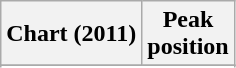<table class="wikitable sortable">
<tr>
<th>Chart (2011)</th>
<th>Peak<br>position</th>
</tr>
<tr>
</tr>
<tr>
</tr>
<tr>
</tr>
<tr>
</tr>
</table>
